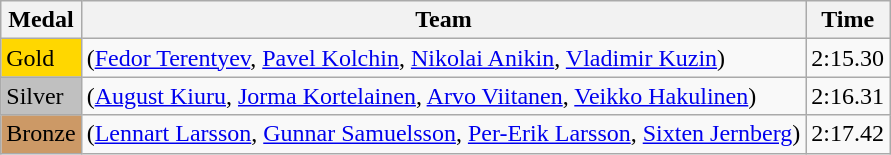<table class="wikitable">
<tr>
<th>Medal</th>
<th>Team</th>
<th>Time</th>
</tr>
<tr>
<td bgcolor="gold">Gold</td>
<td> (<a href='#'>Fedor Terentyev</a>, <a href='#'>Pavel Kolchin</a>, <a href='#'>Nikolai Anikin</a>, <a href='#'>Vladimir Kuzin</a>)</td>
<td>2:15.30</td>
</tr>
<tr>
<td bgcolor="silver">Silver</td>
<td> (<a href='#'>August Kiuru</a>, <a href='#'>Jorma Kortelainen</a>, <a href='#'>Arvo Viitanen</a>, <a href='#'>Veikko Hakulinen</a>)</td>
<td>2:16.31</td>
</tr>
<tr>
<td bgcolor="#CC9966">Bronze</td>
<td> (<a href='#'>Lennart Larsson</a>, <a href='#'>Gunnar Samuelsson</a>, <a href='#'>Per-Erik Larsson</a>, <a href='#'>Sixten Jernberg</a>)</td>
<td>2:17.42</td>
</tr>
</table>
